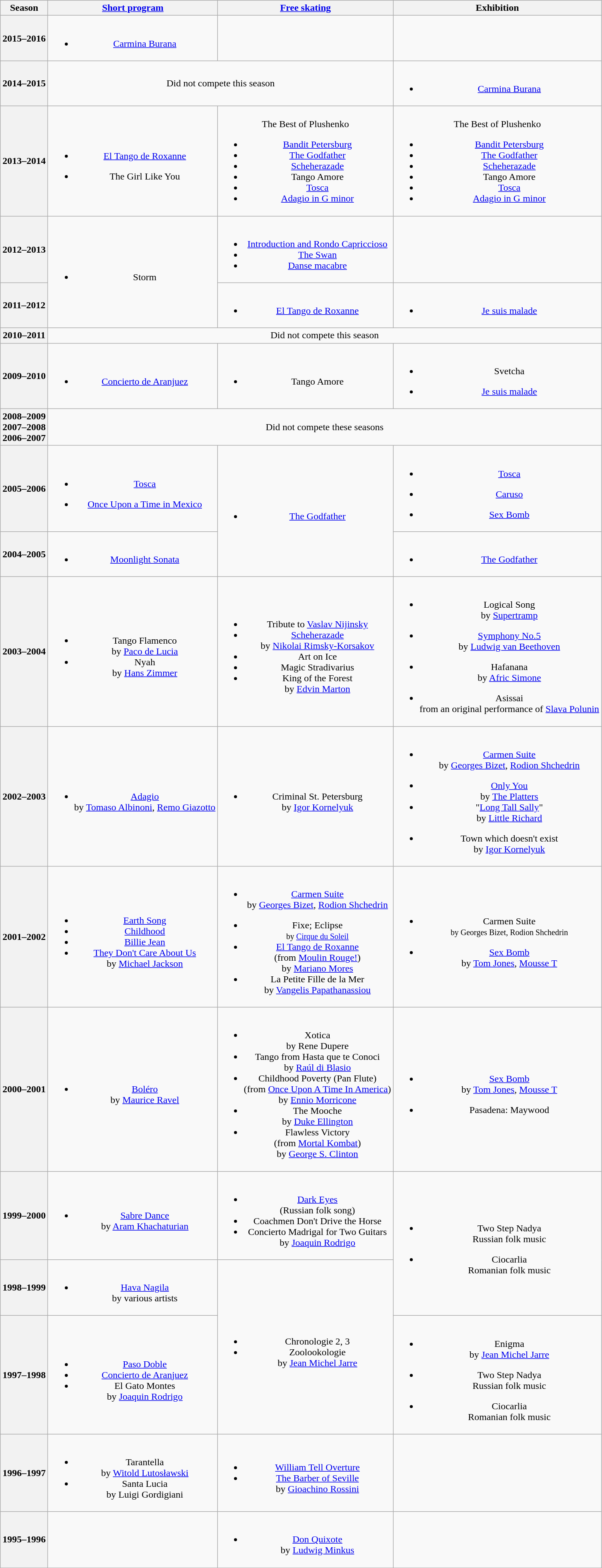<table class="wikitable" style="text-align:center">
<tr>
<th>Season</th>
<th><a href='#'>Short program</a></th>
<th><a href='#'>Free skating</a></th>
<th>Exhibition</th>
</tr>
<tr>
<th>2015–2016 <br></th>
<td><br><ul><li><a href='#'>Carmina Burana</a><br></li></ul></td>
<td></td>
<td></td>
</tr>
<tr>
<th>2014–2015</th>
<td colspan=2>Did not compete this season</td>
<td><br><ul><li><a href='#'>Carmina Burana</a><br></li></ul></td>
</tr>
<tr>
<th>2013–2014 <br></th>
<td><br><ul><li><a href='#'>El Tango de Roxanne</a><br></li></ul><ul><li>The Girl Like You<br></li></ul></td>
<td><br>The Best of Plushenko<ul><li><a href='#'>Bandit Petersburg</a><br></li><li><a href='#'>The Godfather</a><br></li><li><a href='#'>Scheherazade</a><br></li><li>Tango Amore<br></li><li><a href='#'>Tosca</a><br></li><li><a href='#'>Adagio in G minor</a><br></li></ul></td>
<td><br>The Best of Plushenko<ul><li><a href='#'>Bandit Petersburg</a><br></li><li><a href='#'>The Godfather</a><br></li><li><a href='#'>Scheherazade</a><br></li><li>Tango Amore<br></li><li><a href='#'>Tosca</a><br></li><li><a href='#'>Adagio in G minor</a><br></li></ul></td>
</tr>
<tr>
<th>2012–2013 <br></th>
<td rowspan="2"><br><ul><li>Storm<br></li></ul></td>
<td><br><ul><li><a href='#'>Introduction and Rondo Capriccioso</a></li><li><a href='#'>The Swan</a></li><li><a href='#'>Danse macabre</a><br></li></ul></td>
<td></td>
</tr>
<tr>
<th>2011–2012 <br></th>
<td><br><ul><li><a href='#'>El Tango de Roxanne</a><br></li></ul></td>
<td><br><ul><li><a href='#'>Je suis malade</a><br></li></ul></td>
</tr>
<tr>
<th>2010–2011</th>
<td colspan=3>Did not compete this season</td>
</tr>
<tr>
<th>2009–2010 <br></th>
<td><br><ul><li><a href='#'>Concierto de Aranjuez</a><br></li></ul></td>
<td><br><ul><li>Tango Amore<br></li></ul></td>
<td><br><ul><li>Svetcha<br></li></ul><ul><li><a href='#'>Je suis malade</a><br></li></ul></td>
</tr>
<tr>
<th>2008–2009<br>2007–2008<br>2006–2007</th>
<td colspan=3>Did not compete these seasons</td>
</tr>
<tr>
<th>2005–2006 <br></th>
<td><br><ul><li><a href='#'>Tosca</a><br></li></ul><ul><li><a href='#'>Once Upon a Time in Mexico</a><br></li></ul></td>
<td rowspan=2><br><ul><li><a href='#'>The Godfather</a><br></li></ul></td>
<td><br><ul><li><a href='#'>Tosca</a><br></li></ul><ul><li><a href='#'>Caruso</a><br></li></ul><ul><li><a href='#'>Sex Bomb</a><br></li></ul></td>
</tr>
<tr>
<th>2004–2005 <br></th>
<td><br><ul><li><a href='#'>Moonlight Sonata</a><br></li></ul></td>
<td><br><ul><li><a href='#'>The Godfather</a><br></li></ul></td>
</tr>
<tr>
<th>2003–2004 <br></th>
<td><br><ul><li>Tango Flamenco <br> by <a href='#'>Paco de Lucia</a></li><li>Nyah <br> by <a href='#'>Hans Zimmer</a></li></ul></td>
<td><br><ul><li>Tribute to <a href='#'>Vaslav Nijinsky</a></li><li><a href='#'>Scheherazade</a> <br> by <a href='#'>Nikolai Rimsky-Korsakov</a></li><li>Art on Ice</li><li>Magic Stradivarius</li><li>King of the Forest <br> by <a href='#'>Edvin Marton</a></li></ul></td>
<td><br><ul><li>Logical Song <br> by <a href='#'>Supertramp</a></li></ul><ul><li><a href='#'>Symphony No.5</a> <br> by <a href='#'>Ludwig van Beethoven</a></li></ul><ul><li>Hafanana <br> by <a href='#'>Afric Simone</a></li></ul><ul><li>Asissai <br> from an original performance of <a href='#'>Slava Polunin</a></li></ul></td>
</tr>
<tr>
<th>2002–2003 <br></th>
<td><br><ul><li><a href='#'>Adagio</a> <br> by <a href='#'>Tomaso Albinoni</a>, <a href='#'>Remo Giazotto</a></li></ul></td>
<td><br><ul><li>Criminal St. Petersburg <br> by <a href='#'>Igor Kornelyuk</a></li></ul></td>
<td><br><ul><li><a href='#'>Carmen Suite</a> <br> by <a href='#'>Georges Bizet</a>, <a href='#'>Rodion Shchedrin</a></li></ul><ul><li><a href='#'>Only You</a> <br> by <a href='#'>The Platters</a></li><li>"<a href='#'>Long Tall Sally</a>" <br> by <a href='#'>Little Richard</a></li></ul><ul><li>Town which doesn't exist <br> by <a href='#'>Igor Kornelyuk</a></li></ul></td>
</tr>
<tr>
<th>2001–2002 <br></th>
<td><br><ul><li><a href='#'>Earth Song</a></li><li><a href='#'>Childhood</a></li><li><a href='#'>Billie Jean</a></li><li><a href='#'>They Don't Care About Us</a> <br> by <a href='#'>Michael Jackson</a></li></ul></td>
<td><br><ul><li><a href='#'>Carmen Suite</a> <br> by <a href='#'>Georges Bizet</a>, <a href='#'>Rodion Shchedrin</a></li></ul><ul><li>Fixe; Eclipse <br> <small> by <a href='#'>Cirque du Soleil</a> </small></li><li><a href='#'>El Tango de Roxanne</a> <br> (from <a href='#'>Moulin Rouge!</a>) <br> by <a href='#'>Mariano Mores</a></li><li>La Petite Fille de la Mer <br> by <a href='#'>Vangelis Papathanassiou</a></li></ul></td>
<td><br><ul><li>Carmen Suite <br> <small> by Georges Bizet, Rodion Shchedrin </small></li></ul><ul><li><a href='#'>Sex Bomb</a> <br> by <a href='#'>Tom Jones</a>, <a href='#'>Mousse T</a></li></ul></td>
</tr>
<tr>
<th>2000–2001 <br></th>
<td><br><ul><li><a href='#'>Boléro</a> <br> by <a href='#'>Maurice Ravel</a></li></ul></td>
<td><br><ul><li>Xotica <br> by Rene Dupere</li><li>Tango from Hasta que te Conoci <br> by <a href='#'>Raúl di Blasio</a></li><li>Childhood Poverty (Pan Flute) <br> (from <a href='#'>Once Upon A Time In America</a>) <br> by <a href='#'>Ennio Morricone</a></li><li>The Mooche <br> by <a href='#'>Duke Ellington</a></li><li>Flawless Victory  <br> (from <a href='#'>Mortal Kombat</a>) <br> by <a href='#'>George S. Clinton</a></li></ul></td>
<td><br><ul><li><a href='#'>Sex Bomb</a> <br> by <a href='#'>Tom Jones</a>, <a href='#'>Mousse T</a></li></ul><ul><li>Pasadena: Maywood</li></ul></td>
</tr>
<tr>
<th>1999–2000</th>
<td><br><ul><li><a href='#'>Sabre Dance</a> <br> by <a href='#'>Aram Khachaturian</a></li></ul></td>
<td><br><ul><li><a href='#'>Dark Eyes</a> <br> (Russian folk song)</li><li>Coachmen Don't Drive the Horse</li><li>Concierto Madrigal for Two Guitars <br> by <a href='#'>Joaquin Rodrigo</a></li></ul></td>
<td rowspan="2"><br><ul><li>Two Step Nadya <br> Russian folk music</li></ul><ul><li>Ciocarlia <br> Romanian folk music</li></ul></td>
</tr>
<tr>
<th>1998–1999</th>
<td><br><ul><li><a href='#'>Hava Nagila</a> <br> by various artists</li></ul></td>
<td rowspan=2><br><ul><li>Chronologie 2, 3</li><li>Zoolookologie <br> by <a href='#'>Jean Michel Jarre</a></li></ul></td>
</tr>
<tr>
<th>1997–1998</th>
<td><br><ul><li><a href='#'>Paso Doble</a></li><li><a href='#'>Concierto de Aranjuez</a></li><li>El Gato Montes <br> by <a href='#'>Joaquin Rodrigo</a></li></ul></td>
<td><br><ul><li>Enigma <br> by <a href='#'>Jean Michel Jarre</a></li></ul><ul><li>Two Step Nadya <br> Russian folk music</li></ul><ul><li>Ciocarlia <br> Romanian folk music</li></ul></td>
</tr>
<tr>
<th>1996–1997</th>
<td><br><ul><li>Tarantella <br> by <a href='#'>Witold Lutosławski</a></li><li>Santa Lucia <br> by Luigi Gordigiani</li></ul></td>
<td><br><ul><li><a href='#'>William Tell Overture</a></li><li><a href='#'>The Barber of Seville</a> <br> by <a href='#'>Gioachino Rossini</a></li></ul></td>
<td></td>
</tr>
<tr>
<th>1995–1996</th>
<td></td>
<td><br><ul><li><a href='#'>Don Quixote</a> <br> by <a href='#'>Ludwig Minkus</a></li></ul></td>
<td></td>
</tr>
</table>
